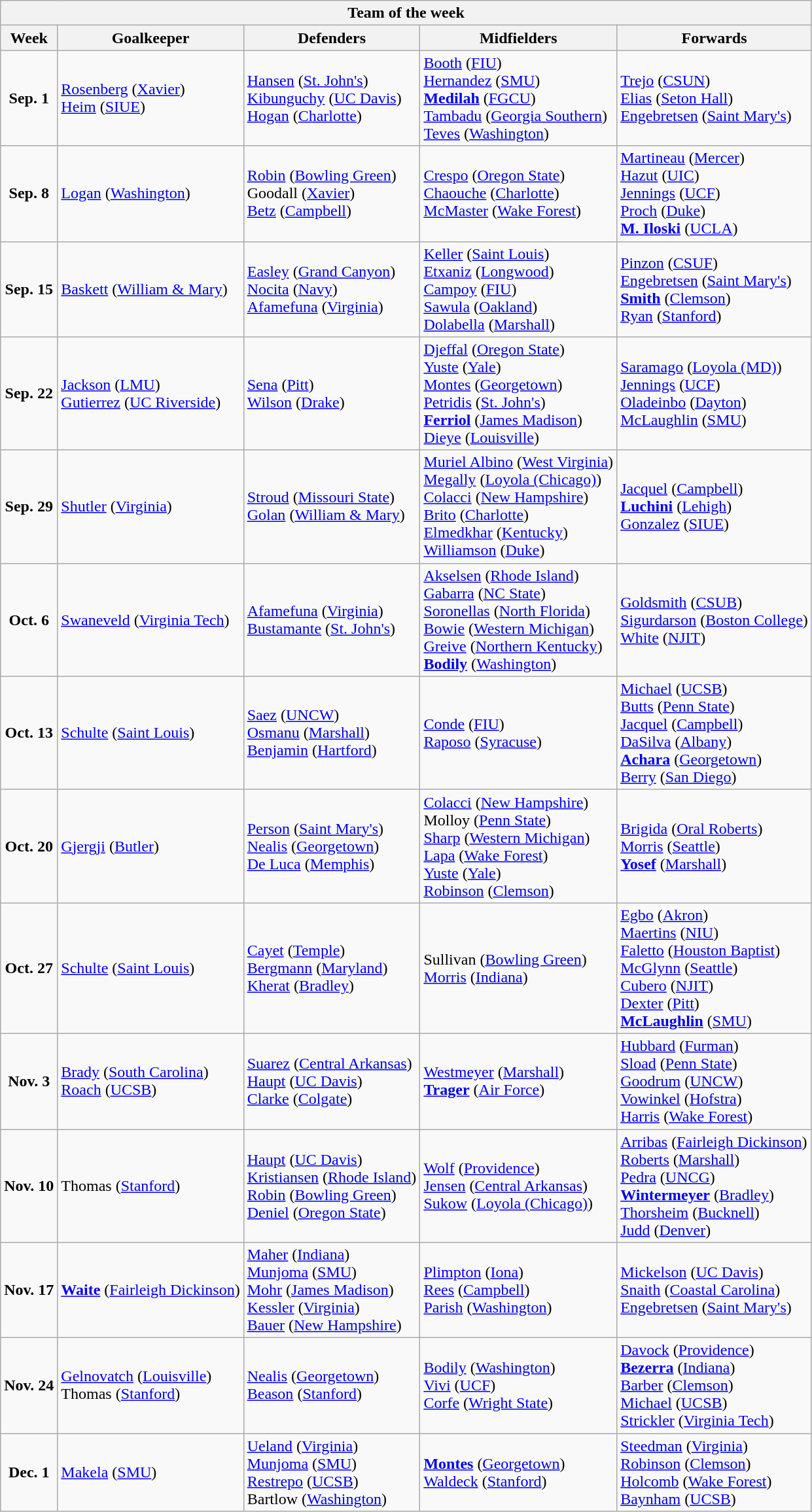<table class="wikitable collapsible collapsed">
<tr>
<th colspan="7">Team of the week</th>
</tr>
<tr>
<th>Week</th>
<th>Goalkeeper</th>
<th>Defenders</th>
<th>Midfielders</th>
<th>Forwards</th>
</tr>
<tr>
<td style="text-align: center;"><strong>Sep. 1</strong><br></td>
<td> <a href='#'>Rosenberg</a> (<a href='#'>Xavier</a>)<br> <a href='#'>Heim</a> (<a href='#'>SIUE</a>)</td>
<td> <a href='#'>Hansen</a> (<a href='#'>St. John's</a>)<br> <a href='#'>Kibunguchy</a> (<a href='#'>UC Davis</a>)<br> <a href='#'>Hogan</a> (<a href='#'>Charlotte</a>)</td>
<td> <a href='#'>Booth</a> (<a href='#'>FIU</a>)<br> <a href='#'>Hernandez</a> (<a href='#'>SMU</a>)<br> <strong><a href='#'>Medilah</a></strong> (<a href='#'>FGCU</a>)<br> <a href='#'>Tambadu</a> (<a href='#'>Georgia Southern</a>)<br> <a href='#'>Teves</a> (<a href='#'>Washington</a>)</td>
<td> <a href='#'>Trejo</a> (<a href='#'>CSUN</a>)<br> <a href='#'>Elias</a> (<a href='#'>Seton Hall</a>)<br> <a href='#'>Engebretsen</a> (<a href='#'>Saint Mary's</a>)</td>
</tr>
<tr>
<td style="text-align: center;"><strong>Sep. 8</strong><br></td>
<td> <a href='#'>Logan</a> (<a href='#'>Washington</a>)</td>
<td> <a href='#'>Robin</a> (<a href='#'>Bowling Green</a>)<br> Goodall (<a href='#'>Xavier</a>)<br> <a href='#'>Betz</a> (<a href='#'>Campbell</a>)</td>
<td> <a href='#'>Crespo</a> (<a href='#'>Oregon State</a>)<br> <a href='#'>Chaouche</a> (<a href='#'>Charlotte</a>)<br> <a href='#'>McMaster</a> (<a href='#'>Wake Forest</a>)</td>
<td> <a href='#'>Martineau</a> (<a href='#'>Mercer</a>)<br> <a href='#'>Hazut</a> (<a href='#'>UIC</a>)<br> <a href='#'>Jennings</a> (<a href='#'>UCF</a>)<br> <a href='#'>Proch</a> (<a href='#'>Duke</a>)<br> <strong><a href='#'>M. Iloski</a></strong> (<a href='#'>UCLA</a>)</td>
</tr>
<tr>
<td style="text-align: center;"><strong>Sep. 15</strong><br></td>
<td> <a href='#'>Baskett</a> (<a href='#'>William & Mary</a>)</td>
<td> <a href='#'>Easley</a> (<a href='#'>Grand Canyon</a>)<br> <a href='#'>Nocita</a> (<a href='#'>Navy</a>)<br> <a href='#'>Afamefuna</a> (<a href='#'>Virginia</a>)</td>
<td> <a href='#'>Keller</a> (<a href='#'>Saint Louis</a>)<br> <a href='#'>Etxaniz</a> (<a href='#'>Longwood</a>)<br> <a href='#'>Campoy</a> (<a href='#'>FIU</a>)<br> <a href='#'>Sawula</a> (<a href='#'>Oakland</a>)<br> <a href='#'>Dolabella</a> (<a href='#'>Marshall</a>)</td>
<td> <a href='#'>Pinzon</a> (<a href='#'>CSUF</a>)<br> <a href='#'>Engebretsen</a> (<a href='#'>Saint Mary's</a>)<br> <strong><a href='#'>Smith</a></strong> (<a href='#'>Clemson</a>)<br> <a href='#'>Ryan</a> (<a href='#'>Stanford</a>)</td>
</tr>
<tr>
<td style="text-align: center;"><strong>Sep. 22</strong><br></td>
<td> <a href='#'>Jackson</a> (<a href='#'>LMU</a>)<br> <a href='#'>Gutierrez</a> (<a href='#'>UC Riverside</a>)</td>
<td> <a href='#'>Sena</a> (<a href='#'>Pitt</a>)<br> <a href='#'>Wilson</a> (<a href='#'>Drake</a>)</td>
<td> <a href='#'>Djeffal</a> (<a href='#'>Oregon State</a>)<br> <a href='#'>Yuste</a> (<a href='#'>Yale</a>)<br> <a href='#'>Montes</a> (<a href='#'>Georgetown</a>)<br> <a href='#'>Petridis</a> (<a href='#'>St. John's</a>)<br> <strong><a href='#'>Ferriol</a></strong> (<a href='#'>James Madison</a>)<br> <a href='#'>Dieye</a> (<a href='#'>Louisville</a>)</td>
<td> <a href='#'>Saramago</a> (<a href='#'>Loyola (MD)</a>)<br> <a href='#'>Jennings</a> (<a href='#'>UCF</a>)<br> <a href='#'>Oladeinbo</a> (<a href='#'>Dayton</a>)<br> <a href='#'>McLaughlin</a> (<a href='#'>SMU</a>)</td>
</tr>
<tr>
<td style="text-align: center;"><strong>Sep. 29</strong><br></td>
<td> <a href='#'>Shutler</a> (<a href='#'>Virginia</a>)</td>
<td> <a href='#'>Stroud</a> (<a href='#'>Missouri State</a>)<br> <a href='#'>Golan</a> (<a href='#'>William & Mary</a>)</td>
<td> <a href='#'>Muriel Albino</a> (<a href='#'>West Virginia</a>)<br> <a href='#'>Megally</a> (<a href='#'>Loyola (Chicago)</a>)<br> <a href='#'>Colacci</a> (<a href='#'>New Hampshire</a>)<br> <a href='#'>Brito</a> (<a href='#'>Charlotte</a>)<br> <a href='#'>Elmedkhar</a> (<a href='#'>Kentucky</a>)<br> <a href='#'>Williamson</a> (<a href='#'>Duke</a>)</td>
<td> <a href='#'>Jacquel</a> (<a href='#'>Campbell</a>)<br> <strong><a href='#'>Luchini</a></strong> (<a href='#'>Lehigh</a>)<br> <a href='#'>Gonzalez</a> (<a href='#'>SIUE</a>)</td>
</tr>
<tr>
<td style="text-align: center;"><strong>Oct. 6</strong><br></td>
<td> <a href='#'>Swaneveld</a> (<a href='#'>Virginia Tech</a>)</td>
<td> <a href='#'>Afamefuna</a> (<a href='#'>Virginia</a>)<br> <a href='#'>Bustamante</a> (<a href='#'>St. John's</a>)</td>
<td> <a href='#'>Akselsen</a> (<a href='#'>Rhode Island</a>)<br> <a href='#'>Gabarra</a> (<a href='#'>NC State</a>)<br> <a href='#'>Soronellas</a> (<a href='#'>North Florida</a>)<br> <a href='#'>Bowie</a> (<a href='#'>Western Michigan</a>)<br> <a href='#'>Greive</a> (<a href='#'>Northern Kentucky</a>)<br> <strong><a href='#'>Bodily</a></strong> (<a href='#'>Washington</a>)</td>
<td> <a href='#'>Goldsmith</a> (<a href='#'>CSUB</a>)<br> <a href='#'>Sigurdarson</a> (<a href='#'>Boston College</a>)<br> <a href='#'>White</a> (<a href='#'>NJIT</a>)</td>
</tr>
<tr>
<td style="text-align: center;"><strong>Oct. 13</strong><br></td>
<td> <a href='#'>Schulte</a> (<a href='#'>Saint Louis</a>)</td>
<td> <a href='#'>Saez</a> (<a href='#'>UNCW</a>)<br> <a href='#'>Osmanu</a> (<a href='#'>Marshall</a>)<br> <a href='#'>Benjamin</a> (<a href='#'>Hartford</a>)</td>
<td> <a href='#'>Conde</a> (<a href='#'>FIU</a>)<br> <a href='#'>Raposo</a> (<a href='#'>Syracuse</a>)</td>
<td> <a href='#'>Michael</a> (<a href='#'>UCSB</a>)<br> <a href='#'>Butts</a> (<a href='#'>Penn State</a>)<br> <a href='#'>Jacquel</a> (<a href='#'>Campbell</a>)<br> <a href='#'>DaSilva</a> (<a href='#'>Albany</a>)<br> <strong><a href='#'>Achara</a></strong> (<a href='#'>Georgetown</a>)<br> <a href='#'>Berry</a> (<a href='#'>San Diego</a>)</td>
</tr>
<tr>
<td style="text-align: center;"><strong>Oct. 20</strong><br></td>
<td> <a href='#'>Gjergji</a> (<a href='#'>Butler</a>)</td>
<td> <a href='#'>Person</a> (<a href='#'>Saint Mary's</a>)<br> <a href='#'>Nealis</a> (<a href='#'>Georgetown</a>)<br> <a href='#'>De Luca</a> (<a href='#'>Memphis</a>)</td>
<td> <a href='#'>Colacci</a> (<a href='#'>New Hampshire</a>)<br> Molloy (<a href='#'>Penn State</a>)<br> <a href='#'>Sharp</a> (<a href='#'>Western Michigan</a>)<br> <a href='#'>Lapa</a> (<a href='#'>Wake Forest</a>)<br> <a href='#'>Yuste</a> (<a href='#'>Yale</a>)<br> <a href='#'>Robinson</a> (<a href='#'>Clemson</a>)</td>
<td> <a href='#'>Brigida</a> (<a href='#'>Oral Roberts</a>)<br> <a href='#'>Morris</a> (<a href='#'>Seattle</a>)<br> <strong><a href='#'>Yosef</a></strong> (<a href='#'>Marshall</a>)</td>
</tr>
<tr>
<td style="text-align: center;"><strong>Oct. 27</strong><br></td>
<td> <a href='#'>Schulte</a> (<a href='#'>Saint Louis</a>)</td>
<td> <a href='#'>Cayet</a> (<a href='#'>Temple</a>)<br> <a href='#'>Bergmann</a> (<a href='#'>Maryland</a>)<br> <a href='#'>Kherat</a> (<a href='#'>Bradley</a>)</td>
<td> Sullivan (<a href='#'>Bowling Green</a>)<br> <a href='#'>Morris</a> (<a href='#'>Indiana</a>)</td>
<td> <a href='#'>Egbo</a> (<a href='#'>Akron</a>)<br> <a href='#'>Maertins</a> (<a href='#'>NIU</a>)<br> <a href='#'>Faletto</a> (<a href='#'>Houston Baptist</a>)<br> <a href='#'>McGlynn</a> (<a href='#'>Seattle</a>)<br> <a href='#'>Cubero</a> (<a href='#'>NJIT</a>)<br> <a href='#'>Dexter</a> (<a href='#'>Pitt</a>)<br> <strong><a href='#'>McLaughlin</a></strong> (<a href='#'>SMU</a>)</td>
</tr>
<tr>
<td style="text-align: center;"><strong>Nov. 3</strong><br></td>
<td> <a href='#'>Brady</a> (<a href='#'>South Carolina</a>)<br> <a href='#'>Roach</a> (<a href='#'>UCSB</a>)</td>
<td> <a href='#'>Suarez</a> (<a href='#'>Central Arkansas</a>)<br> <a href='#'>Haupt</a> (<a href='#'>UC Davis</a>)<br> <a href='#'>Clarke</a> (<a href='#'>Colgate</a>)</td>
<td> <a href='#'>Westmeyer</a> (<a href='#'>Marshall</a>)<br> <strong><a href='#'>Trager</a></strong> (<a href='#'>Air Force</a>)</td>
<td> <a href='#'>Hubbard</a> (<a href='#'>Furman</a>)<br> <a href='#'>Sload</a> (<a href='#'>Penn State</a>)<br> <a href='#'>Goodrum</a> (<a href='#'>UNCW</a>)<br> <a href='#'>Vowinkel</a> (<a href='#'>Hofstra</a>)<br> <a href='#'>Harris</a> (<a href='#'>Wake Forest</a>)</td>
</tr>
<tr>
<td style="text-align: center;"><strong>Nov. 10</strong><br></td>
<td> Thomas (<a href='#'>Stanford</a>)</td>
<td> <a href='#'>Haupt</a> (<a href='#'>UC Davis</a>)<br> <a href='#'>Kristiansen</a> (<a href='#'>Rhode Island</a>)<br> <a href='#'>Robin</a> (<a href='#'>Bowling Green</a>)<br> <a href='#'>Deniel</a> (<a href='#'>Oregon State</a>)</td>
<td> <a href='#'>Wolf</a> (<a href='#'>Providence</a>)<br> <a href='#'>Jensen</a> (<a href='#'>Central Arkansas</a>)<br> <a href='#'>Sukow</a> (<a href='#'>Loyola (Chicago)</a>)</td>
<td> <a href='#'>Arribas</a> (<a href='#'>Fairleigh Dickinson</a>)<br> <a href='#'>Roberts</a> (<a href='#'>Marshall</a>)<br> <a href='#'>Pedra</a> (<a href='#'>UNCG</a>)<br> <strong><a href='#'>Wintermeyer</a></strong> (<a href='#'>Bradley</a>)<br> <a href='#'>Thorsheim</a> (<a href='#'>Bucknell</a>)<br> <a href='#'>Judd</a> (<a href='#'>Denver</a>)</td>
</tr>
<tr>
<td style="text-align: center;"><strong>Nov. 17</strong><br></td>
<td> <strong><a href='#'>Waite</a></strong> (<a href='#'>Fairleigh Dickinson</a>)</td>
<td> <a href='#'>Maher</a> (<a href='#'>Indiana</a>)<br> <a href='#'>Munjoma</a> (<a href='#'>SMU</a>)<br> <a href='#'>Mohr</a> (<a href='#'>James Madison</a>)<br> <a href='#'>Kessler</a> (<a href='#'>Virginia</a>)<br> <a href='#'>Bauer</a> (<a href='#'>New Hampshire</a>)</td>
<td> <a href='#'>Plimpton</a> (<a href='#'>Iona</a>)<br> <a href='#'>Rees</a> (<a href='#'>Campbell</a>)<br> <a href='#'>Parish</a> (<a href='#'>Washington</a>)</td>
<td> <a href='#'>Mickelson</a> (<a href='#'>UC Davis</a>)<br> <a href='#'>Snaith</a> (<a href='#'>Coastal Carolina</a>)<br> <a href='#'>Engebretsen</a> (<a href='#'>Saint Mary's</a>)</td>
</tr>
<tr>
<td style="text-align: center;"><strong>Nov. 24</strong><br></td>
<td> <a href='#'>Gelnovatch</a> (<a href='#'>Louisville</a>)<br> Thomas (<a href='#'>Stanford</a>)</td>
<td> <a href='#'>Nealis</a> (<a href='#'>Georgetown</a>)<br> <a href='#'>Beason</a> (<a href='#'>Stanford</a>)</td>
<td> <a href='#'>Bodily</a> (<a href='#'>Washington</a>)<br> <a href='#'>Vivi</a> (<a href='#'>UCF</a>)<br> <a href='#'>Corfe</a> (<a href='#'>Wright State</a>)</td>
<td> <a href='#'>Davock</a> (<a href='#'>Providence</a>)<br> <strong><a href='#'>Bezerra</a></strong> (<a href='#'>Indiana</a>)<br> <a href='#'>Barber</a> (<a href='#'>Clemson</a>)<br> <a href='#'>Michael</a> (<a href='#'>UCSB</a>)<br> <a href='#'>Strickler</a> (<a href='#'>Virginia Tech</a>)</td>
</tr>
<tr>
<td style="text-align: center;"><strong>Dec. 1</strong><br></td>
<td> <a href='#'>Makela</a> (<a href='#'>SMU</a>)</td>
<td> <a href='#'>Ueland</a> (<a href='#'>Virginia</a>)<br> <a href='#'>Munjoma</a> (<a href='#'>SMU</a>)<br> <a href='#'>Restrepo</a> (<a href='#'>UCSB</a>)<br> Bartlow (<a href='#'>Washington</a>)</td>
<td> <strong><a href='#'>Montes</a></strong> (<a href='#'>Georgetown</a>)<br> <a href='#'>Waldeck</a> (<a href='#'>Stanford</a>)</td>
<td> <a href='#'>Steedman</a> (<a href='#'>Virginia</a>)<br> <a href='#'>Robinson</a> (<a href='#'>Clemson</a>)<br> <a href='#'>Holcomb</a> (<a href='#'>Wake Forest</a>)<br> <a href='#'>Baynham</a> (<a href='#'>UCSB</a>)</td>
</tr>
</table>
